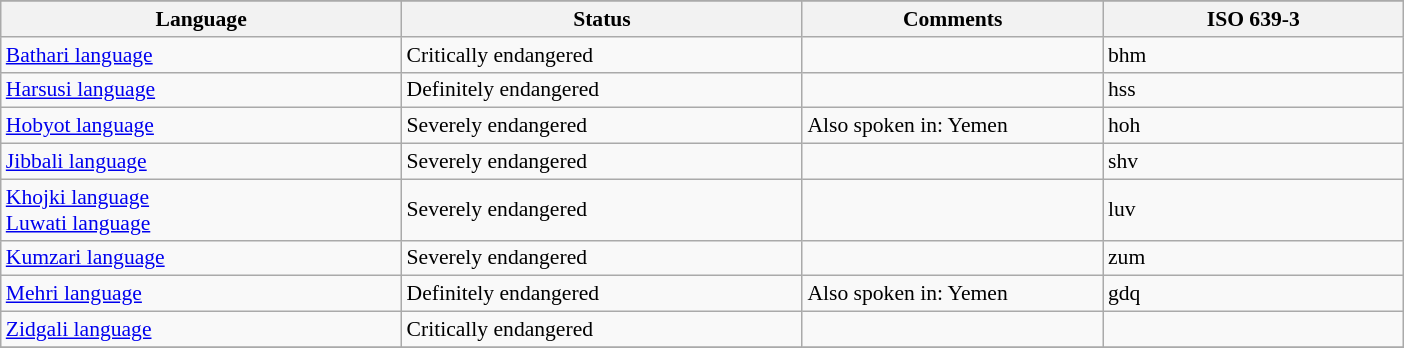<table class="wikitable" align="center" style="font-size:90%">
<tr>
</tr>
<tr>
<th width="20%">Language</th>
<th width="20%">Status</th>
<th width="15%">Comments</th>
<th width="15%">ISO 639-3</th>
</tr>
<tr>
<td><a href='#'>Bathari language</a></td>
<td>Critically endangered</td>
<td> </td>
<td>bhm</td>
</tr>
<tr>
<td><a href='#'>Harsusi language</a></td>
<td>Definitely endangered</td>
<td> </td>
<td>hss</td>
</tr>
<tr>
<td><a href='#'>Hobyot language</a></td>
<td>Severely endangered</td>
<td>Also spoken in: Yemen</td>
<td>hoh</td>
</tr>
<tr>
<td><a href='#'>Jibbali language</a></td>
<td>Severely endangered</td>
<td> </td>
<td>shv</td>
</tr>
<tr>
<td><a href='#'>Khojki language</a><br><a href='#'>Luwati language</a></td>
<td>Severely endangered</td>
<td> </td>
<td>luv</td>
</tr>
<tr>
<td><a href='#'>Kumzari language</a></td>
<td>Severely endangered</td>
<td> </td>
<td>zum</td>
</tr>
<tr>
<td><a href='#'>Mehri language</a></td>
<td>Definitely endangered</td>
<td>Also spoken in: Yemen</td>
<td>gdq</td>
</tr>
<tr>
<td><a href='#'>Zidgali language</a></td>
<td>Critically endangered</td>
<td> </td>
<td> </td>
</tr>
<tr>
</tr>
</table>
